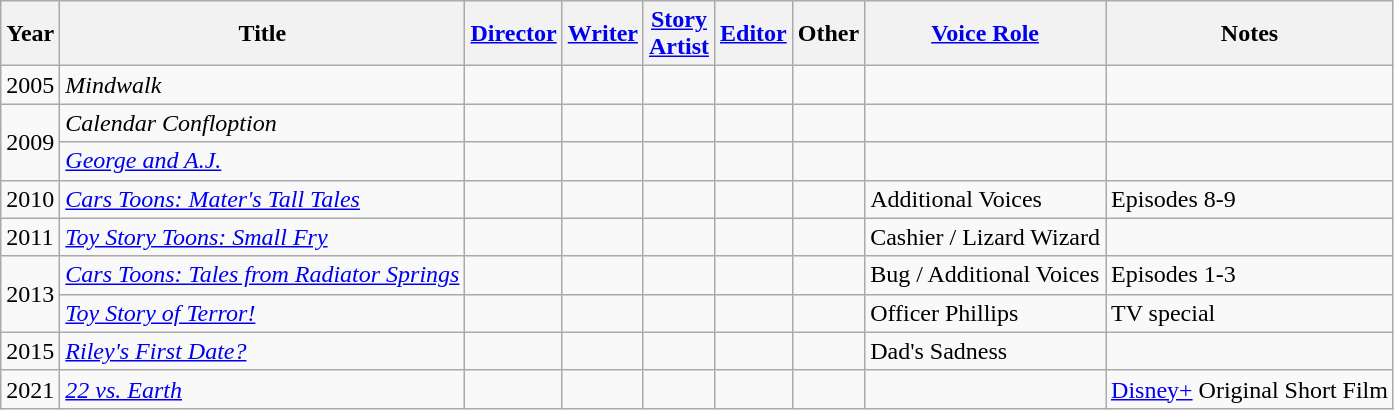<table class="wikitable">
<tr>
<th>Year</th>
<th>Title</th>
<th><a href='#'>Director</a></th>
<th><a href='#'>Writer</a></th>
<th><a href='#'>Story<br>Artist</a></th>
<th><a href='#'>Editor</a></th>
<th>Other</th>
<th><a href='#'>Voice Role</a></th>
<th>Notes</th>
</tr>
<tr>
<td>2005</td>
<td><em>Mindwalk</em></td>
<td></td>
<td></td>
<td></td>
<td></td>
<td></td>
<td></td>
<td></td>
</tr>
<tr>
<td rowspan=2>2009</td>
<td><em>Calendar Confloption</em></td>
<td></td>
<td></td>
<td></td>
<td></td>
<td></td>
<td></td>
<td></td>
</tr>
<tr>
<td><em><a href='#'>George and A.J.</a></em></td>
<td></td>
<td></td>
<td></td>
<td></td>
<td></td>
<td></td>
<td></td>
</tr>
<tr>
<td>2010</td>
<td><em><a href='#'>Cars Toons: Mater's Tall Tales</a></em></td>
<td></td>
<td></td>
<td></td>
<td></td>
<td></td>
<td>Additional Voices</td>
<td>Episodes 8-9</td>
</tr>
<tr>
<td>2011</td>
<td><em><a href='#'>Toy Story Toons: Small Fry</a></em></td>
<td></td>
<td></td>
<td></td>
<td></td>
<td></td>
<td>Cashier / Lizard Wizard</td>
<td></td>
</tr>
<tr>
<td rowspan=2>2013</td>
<td><em><a href='#'>Cars Toons: Tales from Radiator Springs</a></em></td>
<td></td>
<td></td>
<td></td>
<td></td>
<td></td>
<td>Bug / Additional Voices</td>
<td>Episodes 1-3</td>
</tr>
<tr>
<td><em><a href='#'>Toy Story of Terror!</a></em></td>
<td></td>
<td></td>
<td></td>
<td></td>
<td></td>
<td>Officer Phillips</td>
<td>TV special</td>
</tr>
<tr>
<td>2015</td>
<td><em><a href='#'>Riley's First Date?</a></em></td>
<td></td>
<td></td>
<td></td>
<td></td>
<td></td>
<td>Dad's Sadness</td>
<td></td>
</tr>
<tr>
<td>2021</td>
<td><em><a href='#'>22 vs. Earth</a></em></td>
<td></td>
<td></td>
<td></td>
<td></td>
<td></td>
<td></td>
<td><a href='#'>Disney+</a> Original Short Film</td>
</tr>
</table>
